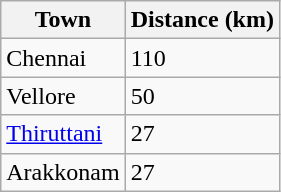<table class="wikitable">
<tr>
<th>Town</th>
<th>Distance (km)</th>
</tr>
<tr>
<td>Chennai</td>
<td>110</td>
</tr>
<tr>
<td>Vellore</td>
<td>50</td>
</tr>
<tr>
<td><a href='#'>Thiruttani</a></td>
<td>27</td>
</tr>
<tr>
<td>Arakkonam</td>
<td>27</td>
</tr>
</table>
